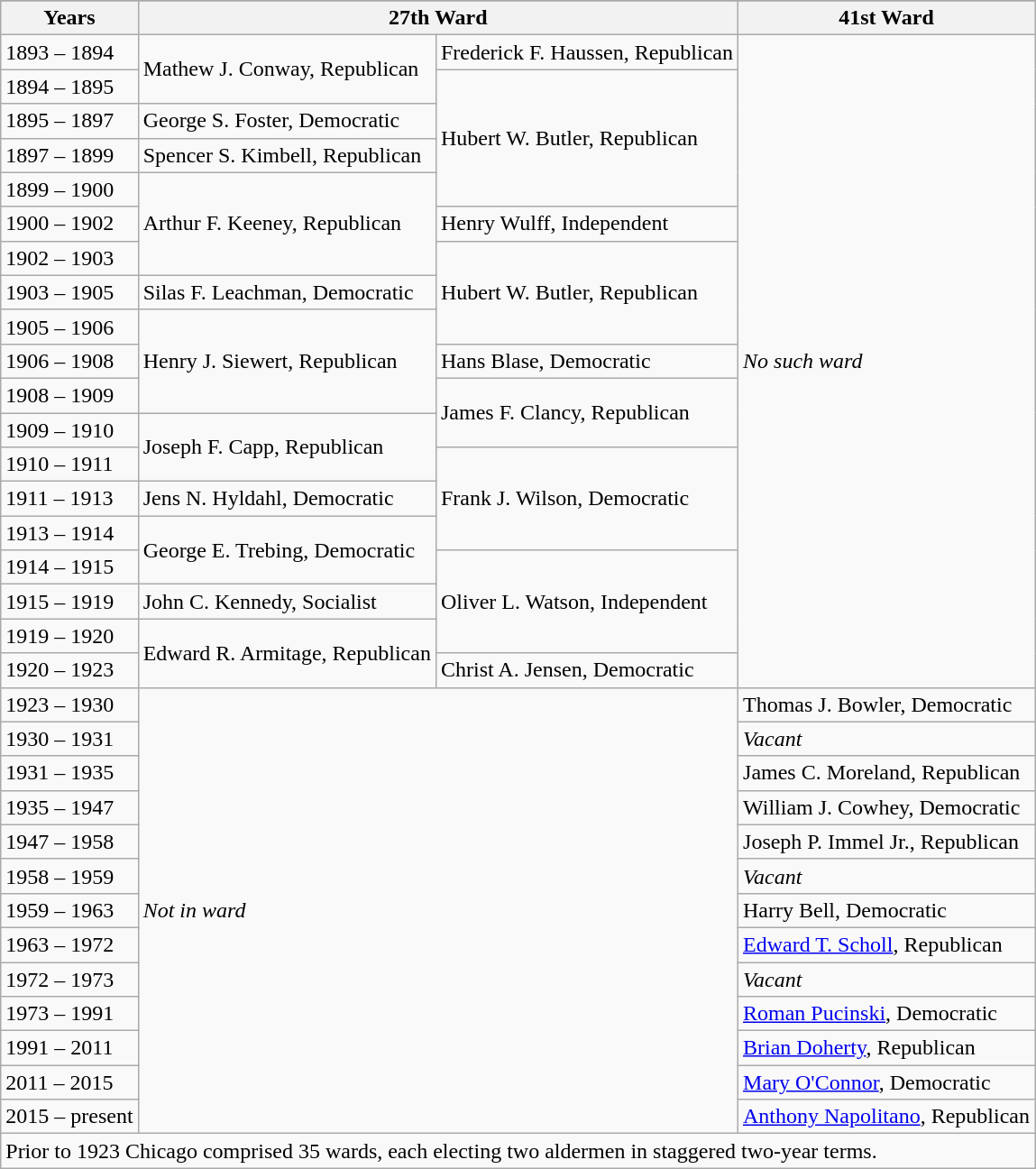<table class="wikitable mw-collapsible mw-collapsed">
<tr>
</tr>
<tr>
<th>Years</th>
<th colspan="2">27th Ward</th>
<th>41st Ward</th>
</tr>
<tr>
<td>1893 – 1894</td>
<td rowspan="2" >Mathew J. Conway, Republican</td>
<td>Frederick F. Haussen, Republican</td>
<td rowspan="19"><em>No such ward</em></td>
</tr>
<tr>
<td>1894 – 1895</td>
<td rowspan="4" >Hubert W. Butler, Republican</td>
</tr>
<tr>
<td>1895 – 1897</td>
<td>George S. Foster, Democratic</td>
</tr>
<tr>
<td>1897 – 1899</td>
<td>Spencer S. Kimbell, Republican</td>
</tr>
<tr>
<td>1899 – 1900</td>
<td rowspan="3" >Arthur F. Keeney, Republican</td>
</tr>
<tr>
<td>1900 – 1902</td>
<td>Henry Wulff, Independent</td>
</tr>
<tr>
<td>1902 – 1903</td>
<td rowspan="3" >Hubert W. Butler, Republican</td>
</tr>
<tr>
<td>1903 – 1905</td>
<td>Silas F. Leachman, Democratic</td>
</tr>
<tr>
<td>1905 – 1906</td>
<td rowspan="3" >Henry J. Siewert, Republican</td>
</tr>
<tr>
<td>1906 – 1908</td>
<td>Hans Blase, Democratic</td>
</tr>
<tr>
<td>1908 – 1909</td>
<td rowspan="2" >James F. Clancy, Republican</td>
</tr>
<tr>
<td>1909 – 1910</td>
<td rowspan="2" >Joseph F. Capp, Republican</td>
</tr>
<tr>
<td>1910 – 1911</td>
<td rowspan="3" >Frank J. Wilson, Democratic</td>
</tr>
<tr>
<td>1911 – 1913</td>
<td>Jens N. Hyldahl, Democratic</td>
</tr>
<tr>
<td>1913 – 1914</td>
<td rowspan="2" >George E. Trebing, Democratic</td>
</tr>
<tr>
<td>1914 – 1915</td>
<td rowspan="3">Oliver L. Watson, Independent</td>
</tr>
<tr>
<td>1915 – 1919</td>
<td>John C. Kennedy, Socialist</td>
</tr>
<tr>
<td>1919 – 1920</td>
<td rowspan="2" >Edward R. Armitage, Republican</td>
</tr>
<tr>
<td>1920 – 1923</td>
<td>Christ A. Jensen, Democratic</td>
</tr>
<tr>
<td>1923 – 1930</td>
<td rowspan="13" colspan="2"><em> Not in ward</em></td>
<td>Thomas J. Bowler, Democratic</td>
</tr>
<tr>
<td>1930 – 1931</td>
<td><em>Vacant</em></td>
</tr>
<tr>
<td>1931 – 1935</td>
<td>James C. Moreland, Republican</td>
</tr>
<tr>
<td>1935 – 1947</td>
<td>William J. Cowhey, Democratic</td>
</tr>
<tr>
<td>1947 – 1958</td>
<td>Joseph P. Immel Jr., Republican</td>
</tr>
<tr>
<td>1958 – 1959</td>
<td><em>Vacant</em></td>
</tr>
<tr>
<td>1959 – 1963</td>
<td>Harry Bell, Democratic</td>
</tr>
<tr>
<td>1963 – 1972</td>
<td><a href='#'>Edward T. Scholl</a>, Republican</td>
</tr>
<tr>
<td>1972 – 1973</td>
<td><em>Vacant</em></td>
</tr>
<tr>
<td>1973 – 1991</td>
<td><a href='#'>Roman Pucinski</a>, Democratic</td>
</tr>
<tr>
<td>1991 – 2011</td>
<td><a href='#'>Brian Doherty</a>, Republican</td>
</tr>
<tr>
<td>2011 – 2015</td>
<td><a href='#'>Mary O'Connor</a>, Democratic</td>
</tr>
<tr>
<td>2015 – present</td>
<td><a href='#'>Anthony Napolitano</a>, Republican</td>
</tr>
<tr>
<td colspan="4"> Prior to 1923 Chicago comprised 35 wards, each electing two aldermen in staggered two-year terms.</td>
</tr>
</table>
